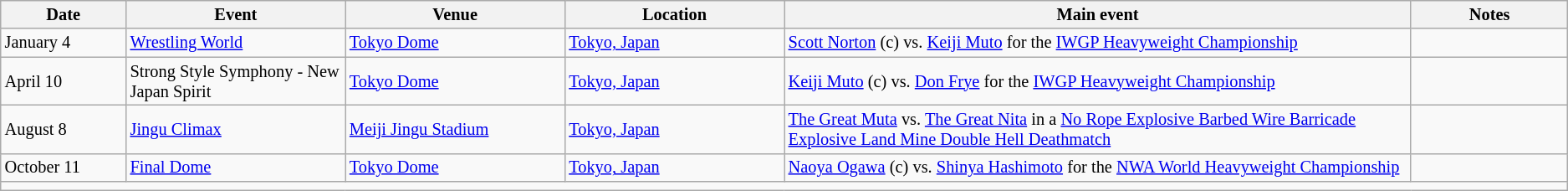<table class="sortable wikitable succession-box" style="font-size:85%;">
<tr>
<th width=8%>Date</th>
<th width=14%>Event</th>
<th width=14%>Venue</th>
<th width=14%>Location</th>
<th width=40%>Main event</th>
<th width=14%>Notes</th>
</tr>
<tr>
<td>January 4</td>
<td><a href='#'>Wrestling World</a></td>
<td><a href='#'>Tokyo Dome</a></td>
<td><a href='#'>Tokyo, Japan</a></td>
<td><a href='#'>Scott Norton</a> (c) vs. <a href='#'>Keiji Muto</a> for the <a href='#'>IWGP Heavyweight Championship</a></td>
<td></td>
</tr>
<tr>
<td>April 10</td>
<td>Strong Style Symphony - New Japan Spirit</td>
<td><a href='#'>Tokyo Dome</a></td>
<td><a href='#'>Tokyo, Japan</a></td>
<td><a href='#'>Keiji Muto</a> (c) vs. <a href='#'>Don Frye</a> for the <a href='#'>IWGP Heavyweight Championship</a></td>
<td></td>
</tr>
<tr>
<td>August 8</td>
<td><a href='#'>Jingu Climax</a></td>
<td><a href='#'>Meiji Jingu Stadium</a></td>
<td><a href='#'>Tokyo, Japan</a></td>
<td><a href='#'>The Great Muta</a> vs. <a href='#'>The Great Nita</a> in a <a href='#'>No Rope Explosive Barbed Wire Barricade Explosive Land Mine Double Hell Deathmatch</a></td>
<td></td>
</tr>
<tr>
<td>October 11</td>
<td><a href='#'>Final Dome</a></td>
<td><a href='#'>Tokyo Dome</a></td>
<td><a href='#'>Tokyo, Japan</a></td>
<td><a href='#'>Naoya Ogawa</a> (c) vs. <a href='#'>Shinya Hashimoto</a> for the <a href='#'>NWA World Heavyweight Championship</a></td>
<td></td>
</tr>
<tr>
<td colspan=6></td>
</tr>
</table>
